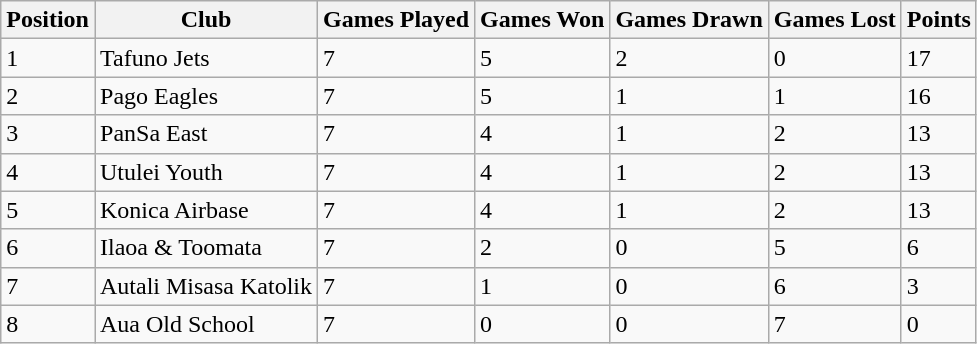<table class="wikitable">
<tr>
<th>Position</th>
<th>Club</th>
<th>Games Played</th>
<th>Games Won</th>
<th>Games Drawn</th>
<th>Games Lost</th>
<th>Points</th>
</tr>
<tr>
<td>1</td>
<td>Tafuno Jets</td>
<td>7</td>
<td>5</td>
<td>2</td>
<td>0</td>
<td>17</td>
</tr>
<tr>
<td>2</td>
<td>Pago Eagles</td>
<td>7</td>
<td>5</td>
<td>1</td>
<td>1</td>
<td>16</td>
</tr>
<tr>
<td>3</td>
<td>PanSa East</td>
<td>7</td>
<td>4</td>
<td>1</td>
<td>2</td>
<td>13</td>
</tr>
<tr>
<td>4</td>
<td>Utulei Youth</td>
<td>7</td>
<td>4</td>
<td>1</td>
<td>2</td>
<td>13</td>
</tr>
<tr>
<td>5</td>
<td>Konica Airbase</td>
<td>7</td>
<td>4</td>
<td>1</td>
<td>2</td>
<td>13</td>
</tr>
<tr>
<td>6</td>
<td>Ilaoa & Toomata</td>
<td>7</td>
<td>2</td>
<td>0</td>
<td>5</td>
<td>6</td>
</tr>
<tr>
<td>7</td>
<td>Autali Misasa Katolik</td>
<td>7</td>
<td>1</td>
<td>0</td>
<td>6</td>
<td>3</td>
</tr>
<tr>
<td>8</td>
<td>Aua Old School</td>
<td>7</td>
<td>0</td>
<td>0</td>
<td>7</td>
<td>0</td>
</tr>
</table>
